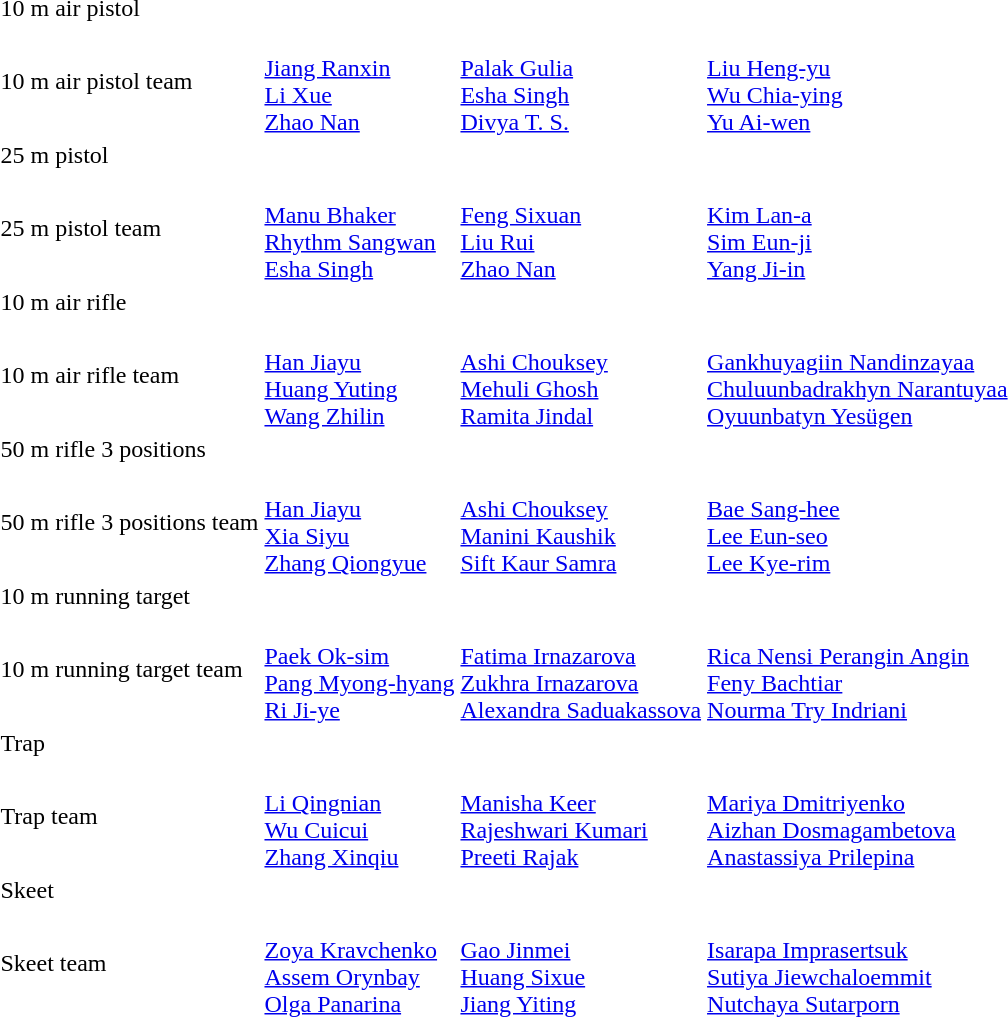<table>
<tr>
<td>10 m air pistol<br></td>
<td></td>
<td></td>
<td></td>
</tr>
<tr>
<td>10 m air pistol team<br></td>
<td><br><a href='#'>Jiang Ranxin</a><br><a href='#'>Li Xue</a><br><a href='#'>Zhao Nan</a></td>
<td><br><a href='#'>Palak Gulia</a><br><a href='#'>Esha Singh</a><br><a href='#'>Divya T. S.</a></td>
<td><br><a href='#'>Liu Heng-yu</a><br><a href='#'>Wu Chia-ying</a><br><a href='#'>Yu Ai-wen</a></td>
</tr>
<tr>
<td>25 m pistol<br></td>
<td></td>
<td></td>
<td></td>
</tr>
<tr>
<td>25 m pistol team<br></td>
<td><br><a href='#'>Manu Bhaker</a><br><a href='#'>Rhythm Sangwan</a><br><a href='#'>Esha Singh</a></td>
<td><br><a href='#'>Feng Sixuan</a><br><a href='#'>Liu Rui</a><br><a href='#'>Zhao Nan</a></td>
<td><br><a href='#'>Kim Lan-a</a><br><a href='#'>Sim Eun-ji</a><br><a href='#'>Yang Ji-in</a></td>
</tr>
<tr>
<td>10 m air rifle<br></td>
<td></td>
<td></td>
<td></td>
</tr>
<tr>
<td>10 m air rifle team<br></td>
<td><br><a href='#'>Han Jiayu</a><br><a href='#'>Huang Yuting</a><br><a href='#'>Wang Zhilin</a></td>
<td><br><a href='#'>Ashi Chouksey</a><br><a href='#'>Mehuli Ghosh</a><br><a href='#'>Ramita Jindal</a></td>
<td><br><a href='#'>Gankhuyagiin Nandinzayaa</a><br><a href='#'>Chuluunbadrakhyn Narantuyaa</a><br><a href='#'>Oyuunbatyn Yesügen</a></td>
</tr>
<tr>
<td>50 m rifle 3 positions<br></td>
<td></td>
<td></td>
<td></td>
</tr>
<tr>
<td>50 m rifle 3 positions team<br></td>
<td><br><a href='#'>Han Jiayu</a><br><a href='#'>Xia Siyu</a><br><a href='#'>Zhang Qiongyue</a></td>
<td><br><a href='#'>Ashi Chouksey</a><br><a href='#'>Manini Kaushik</a><br><a href='#'>Sift Kaur Samra</a></td>
<td><br><a href='#'>Bae Sang-hee</a><br><a href='#'>Lee Eun-seo</a><br><a href='#'>Lee Kye-rim</a></td>
</tr>
<tr>
<td>10 m running target<br></td>
<td></td>
<td></td>
<td></td>
</tr>
<tr>
<td>10 m running target team<br></td>
<td><br><a href='#'>Paek Ok-sim</a><br><a href='#'>Pang Myong-hyang</a><br><a href='#'>Ri Ji-ye</a></td>
<td><br><a href='#'>Fatima Irnazarova</a><br><a href='#'>Zukhra Irnazarova</a><br><a href='#'>Alexandra Saduakassova</a></td>
<td><br><a href='#'>Rica Nensi Perangin Angin</a><br><a href='#'>Feny Bachtiar</a><br><a href='#'>Nourma Try Indriani</a></td>
</tr>
<tr>
<td>Trap<br></td>
<td></td>
<td></td>
<td></td>
</tr>
<tr>
<td>Trap team<br></td>
<td><br><a href='#'>Li Qingnian</a><br><a href='#'>Wu Cuicui</a><br><a href='#'>Zhang Xinqiu</a></td>
<td><br><a href='#'>Manisha Keer</a><br><a href='#'>Rajeshwari Kumari</a><br><a href='#'>Preeti Rajak</a></td>
<td><br><a href='#'>Mariya Dmitriyenko</a><br><a href='#'>Aizhan Dosmagambetova</a><br><a href='#'>Anastassiya Prilepina</a></td>
</tr>
<tr>
<td>Skeet<br></td>
<td></td>
<td></td>
<td></td>
</tr>
<tr>
<td>Skeet team<br></td>
<td><br><a href='#'>Zoya Kravchenko</a><br><a href='#'>Assem Orynbay</a><br><a href='#'>Olga Panarina</a></td>
<td><br><a href='#'>Gao Jinmei</a><br><a href='#'>Huang Sixue</a><br><a href='#'>Jiang Yiting</a></td>
<td><br><a href='#'>Isarapa Imprasertsuk</a><br><a href='#'>Sutiya Jiewchaloemmit</a><br><a href='#'>Nutchaya Sutarporn</a></td>
</tr>
</table>
